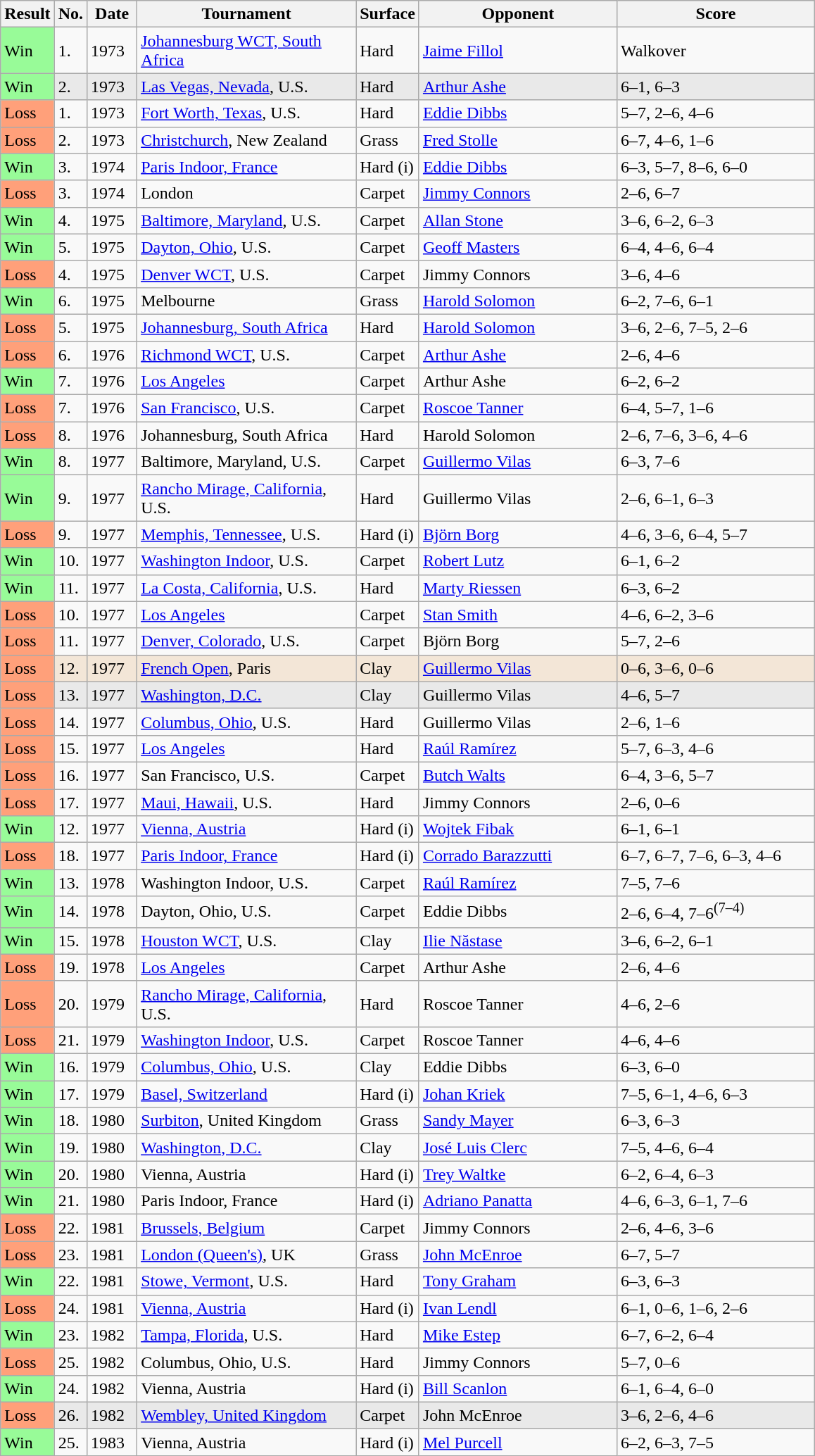<table class="sortable wikitable">
<tr>
<th style="width:40px">Result</th>
<th style="width:20px" class="unsortable">No.</th>
<th style="width:40px">Date</th>
<th style="width:200px">Tournament</th>
<th style="width:50px">Surface</th>
<th style="width:180px">Opponent</th>
<th style="width:180px" class="unsortable">Score</th>
</tr>
<tr>
<td style="background:#98fb98;">Win</td>
<td>1.</td>
<td>1973</td>
<td><a href='#'>Johannesburg WCT, South Africa</a></td>
<td>Hard</td>
<td> <a href='#'>Jaime Fillol</a></td>
<td>Walkover</td>
</tr>
<tr style="background:#e9e9e9;">
<td style="background:#98fb98;">Win</td>
<td>2.</td>
<td>1973</td>
<td><a href='#'>Las Vegas, Nevada</a>, U.S.</td>
<td>Hard</td>
<td> <a href='#'>Arthur Ashe</a></td>
<td>6–1, 6–3</td>
</tr>
<tr>
<td style="background:#ffa07a;">Loss</td>
<td>1.</td>
<td>1973</td>
<td><a href='#'>Fort Worth, Texas</a>, U.S.</td>
<td>Hard</td>
<td> <a href='#'>Eddie Dibbs</a></td>
<td>5–7, 2–6, 4–6</td>
</tr>
<tr>
<td style="background:#ffa07a;">Loss</td>
<td>2.</td>
<td>1973</td>
<td><a href='#'>Christchurch</a>, New Zealand</td>
<td>Grass</td>
<td> <a href='#'>Fred Stolle</a></td>
<td>6–7, 4–6, 1–6</td>
</tr>
<tr>
<td style="background:#98fb98;">Win</td>
<td>3.</td>
<td>1974</td>
<td><a href='#'>Paris Indoor, France</a></td>
<td>Hard (i)</td>
<td> <a href='#'>Eddie Dibbs</a></td>
<td>6–3, 5–7, 8–6, 6–0</td>
</tr>
<tr>
<td style="background:#ffa07a;">Loss</td>
<td>3.</td>
<td>1974</td>
<td>London</td>
<td>Carpet</td>
<td> <a href='#'>Jimmy Connors</a></td>
<td>2–6, 6–7</td>
</tr>
<tr>
<td style="background:#98fb98;">Win</td>
<td>4.</td>
<td>1975</td>
<td><a href='#'>Baltimore, Maryland</a>, U.S.</td>
<td>Carpet</td>
<td> <a href='#'>Allan Stone</a></td>
<td>3–6, 6–2, 6–3</td>
</tr>
<tr>
<td style="background:#98fb98;">Win</td>
<td>5.</td>
<td>1975</td>
<td><a href='#'>Dayton, Ohio</a>, U.S.</td>
<td>Carpet</td>
<td> <a href='#'>Geoff Masters</a></td>
<td>6–4, 4–6, 6–4</td>
</tr>
<tr>
<td style="background:#ffa07a;">Loss</td>
<td>4.</td>
<td>1975</td>
<td><a href='#'>Denver WCT</a>, U.S.</td>
<td>Carpet</td>
<td> Jimmy Connors</td>
<td>3–6, 4–6</td>
</tr>
<tr>
<td style="background:#98fb98;">Win</td>
<td>6.</td>
<td>1975</td>
<td>Melbourne</td>
<td>Grass</td>
<td> <a href='#'>Harold Solomon</a></td>
<td>6–2, 7–6, 6–1</td>
</tr>
<tr>
<td style="background:#ffa07a;">Loss</td>
<td>5.</td>
<td>1975</td>
<td><a href='#'>Johannesburg, South Africa</a></td>
<td>Hard</td>
<td> <a href='#'>Harold Solomon</a></td>
<td>3–6, 2–6, 7–5, 2–6</td>
</tr>
<tr>
<td style="background:#ffa07a;">Loss</td>
<td>6.</td>
<td>1976</td>
<td><a href='#'>Richmond WCT</a>, U.S.</td>
<td>Carpet</td>
<td> <a href='#'>Arthur Ashe</a></td>
<td>2–6, 4–6</td>
</tr>
<tr>
<td style="background:#98fb98;">Win</td>
<td>7.</td>
<td>1976</td>
<td><a href='#'>Los Angeles</a></td>
<td>Carpet</td>
<td> Arthur Ashe</td>
<td>6–2, 6–2</td>
</tr>
<tr>
<td style="background:#ffa07a;">Loss</td>
<td>7.</td>
<td>1976</td>
<td><a href='#'>San Francisco</a>, U.S.</td>
<td>Carpet</td>
<td> <a href='#'>Roscoe Tanner</a></td>
<td>6–4, 5–7, 1–6</td>
</tr>
<tr>
<td style="background:#ffa07a;">Loss</td>
<td>8.</td>
<td>1976</td>
<td>Johannesburg, South Africa</td>
<td>Hard</td>
<td> Harold Solomon</td>
<td>2–6, 7–6, 3–6, 4–6</td>
</tr>
<tr>
<td style="background:#98fb98;">Win</td>
<td>8.</td>
<td>1977</td>
<td>Baltimore, Maryland, U.S.</td>
<td>Carpet</td>
<td> <a href='#'>Guillermo Vilas</a></td>
<td>6–3, 7–6</td>
</tr>
<tr>
<td style="background:#98fb98;">Win</td>
<td>9.</td>
<td>1977</td>
<td><a href='#'>Rancho Mirage, California</a>, U.S.</td>
<td>Hard</td>
<td> Guillermo Vilas</td>
<td>2–6, 6–1, 6–3</td>
</tr>
<tr>
<td style="background:#ffa07a;">Loss</td>
<td>9.</td>
<td>1977</td>
<td><a href='#'>Memphis, Tennessee</a>, U.S.</td>
<td>Hard (i)</td>
<td> <a href='#'>Björn Borg</a></td>
<td>4–6, 3–6, 6–4, 5–7</td>
</tr>
<tr>
<td style="background:#98fb98;">Win</td>
<td>10.</td>
<td>1977</td>
<td><a href='#'>Washington Indoor</a>, U.S.</td>
<td>Carpet</td>
<td> <a href='#'>Robert Lutz</a></td>
<td>6–1, 6–2</td>
</tr>
<tr>
<td style="background:#98fb98;">Win</td>
<td>11.</td>
<td>1977</td>
<td><a href='#'>La Costa, California</a>, U.S.</td>
<td>Hard</td>
<td> <a href='#'>Marty Riessen</a></td>
<td>6–3, 6–2</td>
</tr>
<tr>
<td style="background:#ffa07a;">Loss</td>
<td>10.</td>
<td>1977</td>
<td><a href='#'>Los Angeles</a></td>
<td>Carpet</td>
<td> <a href='#'>Stan Smith</a></td>
<td>4–6, 6–2, 3–6</td>
</tr>
<tr>
<td style="background:#ffa07a;">Loss</td>
<td>11.</td>
<td>1977</td>
<td><a href='#'>Denver, Colorado</a>, U.S.</td>
<td>Carpet</td>
<td> Björn Borg</td>
<td>5–7, 2–6</td>
</tr>
<tr style="background:#f3e6d7;">
<td style="background:#ffa07a;">Loss</td>
<td>12.</td>
<td>1977</td>
<td><a href='#'>French Open</a>, Paris</td>
<td>Clay</td>
<td> <a href='#'>Guillermo Vilas</a></td>
<td>0–6, 3–6, 0–6</td>
</tr>
<tr style="background:#e9e9e9;">
<td style="background:#ffa07a;">Loss</td>
<td>13.</td>
<td>1977</td>
<td><a href='#'>Washington, D.C.</a></td>
<td>Clay</td>
<td> Guillermo Vilas</td>
<td>4–6, 5–7</td>
</tr>
<tr>
<td style="background:#ffa07a;">Loss</td>
<td>14.</td>
<td>1977</td>
<td><a href='#'>Columbus, Ohio</a>, U.S.</td>
<td>Hard</td>
<td> Guillermo Vilas</td>
<td>2–6, 1–6</td>
</tr>
<tr>
<td style="background:#ffa07a;">Loss</td>
<td>15.</td>
<td>1977</td>
<td><a href='#'>Los Angeles</a></td>
<td>Hard</td>
<td> <a href='#'>Raúl Ramírez</a></td>
<td>5–7, 6–3, 4–6</td>
</tr>
<tr>
<td style="background:#ffa07a;">Loss</td>
<td>16.</td>
<td>1977</td>
<td>San Francisco, U.S.</td>
<td>Carpet</td>
<td> <a href='#'>Butch Walts</a></td>
<td>6–4, 3–6, 5–7</td>
</tr>
<tr>
<td style="background:#ffa07a;">Loss</td>
<td>17.</td>
<td>1977</td>
<td><a href='#'>Maui, Hawaii</a>, U.S.</td>
<td>Hard</td>
<td> Jimmy Connors</td>
<td>2–6, 0–6</td>
</tr>
<tr>
<td style="background:#98fb98;">Win</td>
<td>12.</td>
<td>1977</td>
<td><a href='#'>Vienna, Austria</a></td>
<td>Hard (i)</td>
<td> <a href='#'>Wojtek Fibak</a></td>
<td>6–1, 6–1</td>
</tr>
<tr>
<td style="background:#ffa07a;">Loss</td>
<td>18.</td>
<td>1977</td>
<td><a href='#'>Paris Indoor, France</a></td>
<td>Hard (i)</td>
<td> <a href='#'>Corrado Barazzutti</a></td>
<td>6–7, 6–7, 7–6, 6–3, 4–6</td>
</tr>
<tr>
<td style="background:#98fb98;">Win</td>
<td>13.</td>
<td>1978</td>
<td>Washington Indoor, U.S.</td>
<td>Carpet</td>
<td> <a href='#'>Raúl Ramírez</a></td>
<td>7–5, 7–6</td>
</tr>
<tr>
<td style="background:#98fb98;">Win</td>
<td>14.</td>
<td>1978</td>
<td>Dayton, Ohio, U.S.</td>
<td>Carpet</td>
<td> Eddie Dibbs</td>
<td>2–6, 6–4, 7–6<sup>(7–4)</sup></td>
</tr>
<tr>
<td style="background:#98fb98;">Win</td>
<td>15.</td>
<td>1978</td>
<td><a href='#'>Houston WCT</a>, U.S.</td>
<td>Clay</td>
<td> <a href='#'>Ilie Năstase</a></td>
<td>3–6, 6–2, 6–1</td>
</tr>
<tr>
<td style="background:#ffa07a;">Loss</td>
<td>19.</td>
<td>1978</td>
<td><a href='#'>Los Angeles</a></td>
<td>Carpet</td>
<td> Arthur Ashe</td>
<td>2–6, 4–6</td>
</tr>
<tr>
<td style="background:#ffa07a;">Loss</td>
<td>20.</td>
<td>1979</td>
<td><a href='#'>Rancho Mirage, California</a>, U.S.</td>
<td>Hard</td>
<td> Roscoe Tanner</td>
<td>4–6, 2–6</td>
</tr>
<tr>
<td style="background:#ffa07a;">Loss</td>
<td>21.</td>
<td>1979</td>
<td><a href='#'>Washington Indoor</a>, U.S.</td>
<td>Carpet</td>
<td> Roscoe Tanner</td>
<td>4–6, 4–6</td>
</tr>
<tr>
<td style="background:#98fb98;">Win</td>
<td>16.</td>
<td>1979</td>
<td><a href='#'>Columbus, Ohio</a>, U.S.</td>
<td>Clay</td>
<td> Eddie Dibbs</td>
<td>6–3, 6–0</td>
</tr>
<tr>
<td style="background:#98fb98;">Win</td>
<td>17.</td>
<td>1979</td>
<td><a href='#'>Basel, Switzerland</a></td>
<td>Hard (i)</td>
<td> <a href='#'>Johan Kriek</a></td>
<td>7–5, 6–1, 4–6, 6–3</td>
</tr>
<tr>
<td style="background:#98fb98;">Win</td>
<td>18.</td>
<td>1980</td>
<td><a href='#'>Surbiton</a>, United Kingdom</td>
<td>Grass</td>
<td> <a href='#'>Sandy Mayer</a></td>
<td>6–3, 6–3</td>
</tr>
<tr>
<td style="background:#98fb98;">Win</td>
<td>19.</td>
<td>1980</td>
<td><a href='#'>Washington, D.C.</a></td>
<td>Clay</td>
<td> <a href='#'>José Luis Clerc</a></td>
<td>7–5, 4–6, 6–4</td>
</tr>
<tr>
<td style="background:#98fb98;">Win</td>
<td>20.</td>
<td>1980</td>
<td>Vienna, Austria</td>
<td>Hard (i)</td>
<td> <a href='#'>Trey Waltke</a></td>
<td>6–2, 6–4, 6–3</td>
</tr>
<tr>
<td style="background:#98fb98;">Win</td>
<td>21.</td>
<td>1980</td>
<td>Paris Indoor, France</td>
<td>Hard (i)</td>
<td> <a href='#'>Adriano Panatta</a></td>
<td>4–6, 6–3, 6–1, 7–6</td>
</tr>
<tr>
<td style="background:#ffa07a;">Loss</td>
<td>22.</td>
<td>1981</td>
<td><a href='#'>Brussels, Belgium</a></td>
<td>Carpet</td>
<td> Jimmy Connors</td>
<td>2–6, 4–6, 3–6</td>
</tr>
<tr>
<td style="background:#ffa07a;">Loss</td>
<td>23.</td>
<td>1981</td>
<td><a href='#'>London (Queen's)</a>, UK</td>
<td>Grass</td>
<td> <a href='#'>John McEnroe</a></td>
<td>6–7, 5–7</td>
</tr>
<tr>
<td style="background:#98fb98;">Win</td>
<td>22.</td>
<td>1981</td>
<td><a href='#'>Stowe, Vermont</a>, U.S.</td>
<td>Hard</td>
<td> <a href='#'>Tony Graham</a></td>
<td>6–3, 6–3</td>
</tr>
<tr>
<td style="background:#ffa07a;">Loss</td>
<td>24.</td>
<td>1981</td>
<td><a href='#'>Vienna, Austria</a></td>
<td>Hard (i)</td>
<td> <a href='#'>Ivan Lendl</a></td>
<td>6–1, 0–6, 1–6, 2–6</td>
</tr>
<tr>
<td style="background:#98fb98;">Win</td>
<td>23.</td>
<td>1982</td>
<td><a href='#'>Tampa, Florida</a>, U.S.</td>
<td>Hard</td>
<td> <a href='#'>Mike Estep</a></td>
<td>6–7, 6–2, 6–4</td>
</tr>
<tr>
<td style="background:#ffa07a;">Loss</td>
<td>25.</td>
<td>1982</td>
<td>Columbus, Ohio, U.S.</td>
<td>Hard</td>
<td> Jimmy Connors</td>
<td>5–7, 0–6</td>
</tr>
<tr>
<td style="background:#98fb98;">Win</td>
<td>24.</td>
<td>1982</td>
<td>Vienna, Austria</td>
<td>Hard (i)</td>
<td> <a href='#'>Bill Scanlon</a></td>
<td>6–1, 6–4, 6–0</td>
</tr>
<tr style="background:#e9e9e9;">
<td style="background:#ffa07a;">Loss</td>
<td>26.</td>
<td>1982</td>
<td><a href='#'>Wembley, United Kingdom</a></td>
<td>Carpet</td>
<td> John McEnroe</td>
<td>3–6, 2–6, 4–6</td>
</tr>
<tr>
<td style="background:#98fb98;">Win</td>
<td>25.</td>
<td>1983</td>
<td>Vienna, Austria</td>
<td>Hard (i)</td>
<td> <a href='#'>Mel Purcell</a></td>
<td>6–2, 6–3, 7–5</td>
</tr>
</table>
